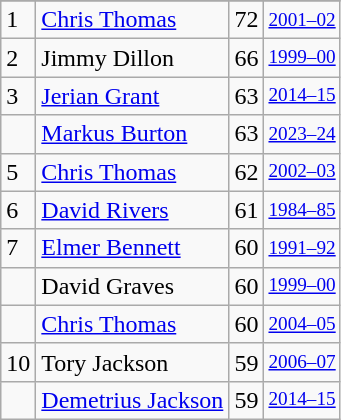<table class="wikitable">
<tr>
</tr>
<tr>
<td>1</td>
<td><a href='#'>Chris Thomas</a></td>
<td>72</td>
<td style="font-size:80%;"><a href='#'>2001–02</a></td>
</tr>
<tr>
<td>2</td>
<td>Jimmy Dillon</td>
<td>66</td>
<td style="font-size:80%;"><a href='#'>1999–00</a></td>
</tr>
<tr>
<td>3</td>
<td><a href='#'>Jerian Grant</a></td>
<td>63</td>
<td style="font-size:80%;"><a href='#'>2014–15</a></td>
</tr>
<tr>
<td></td>
<td><a href='#'>Markus Burton</a></td>
<td>63</td>
<td style="font-size:80%;"><a href='#'>2023–24</a></td>
</tr>
<tr>
<td>5</td>
<td><a href='#'>Chris Thomas</a></td>
<td>62</td>
<td style="font-size:80%;"><a href='#'>2002–03</a></td>
</tr>
<tr>
<td>6</td>
<td><a href='#'>David Rivers</a></td>
<td>61</td>
<td style="font-size:80%;"><a href='#'>1984–85</a></td>
</tr>
<tr>
<td>7</td>
<td><a href='#'>Elmer Bennett</a></td>
<td>60</td>
<td style="font-size:80%;"><a href='#'>1991–92</a></td>
</tr>
<tr>
<td></td>
<td>David Graves</td>
<td>60</td>
<td style="font-size:80%;"><a href='#'>1999–00</a></td>
</tr>
<tr>
<td></td>
<td><a href='#'>Chris Thomas</a></td>
<td>60</td>
<td style="font-size:80%;"><a href='#'>2004–05</a></td>
</tr>
<tr>
<td>10</td>
<td>Tory Jackson</td>
<td>59</td>
<td style="font-size:80%;"><a href='#'>2006–07</a></td>
</tr>
<tr>
<td></td>
<td><a href='#'>Demetrius Jackson</a></td>
<td>59</td>
<td style="font-size:80%;"><a href='#'>2014–15</a></td>
</tr>
</table>
